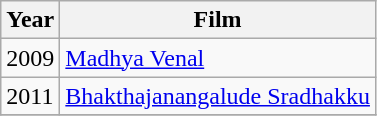<table class="wikitable sortable">
<tr>
<th>Year</th>
<th>Film</th>
</tr>
<tr>
<td>2009</td>
<td><a href='#'>Madhya Venal</a></td>
</tr>
<tr>
<td>2011</td>
<td><a href='#'>Bhakthajanangalude Sradhakku</a></td>
</tr>
<tr>
</tr>
</table>
